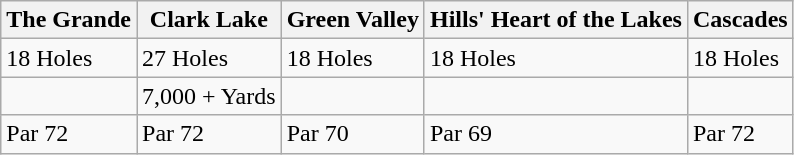<table class="wikitable">
<tr>
<th>The Grande</th>
<th>Clark Lake</th>
<th>Green Valley</th>
<th>Hills' Heart of the Lakes</th>
<th>Cascades</th>
</tr>
<tr>
<td>18 Holes</td>
<td>27 Holes</td>
<td>18 Holes</td>
<td>18 Holes</td>
<td>18 Holes</td>
</tr>
<tr>
<td></td>
<td>7,000 + Yards</td>
<td></td>
<td></td>
<td></td>
</tr>
<tr>
<td>Par 72</td>
<td>Par 72</td>
<td>Par 70</td>
<td>Par 69</td>
<td>Par 72</td>
</tr>
</table>
